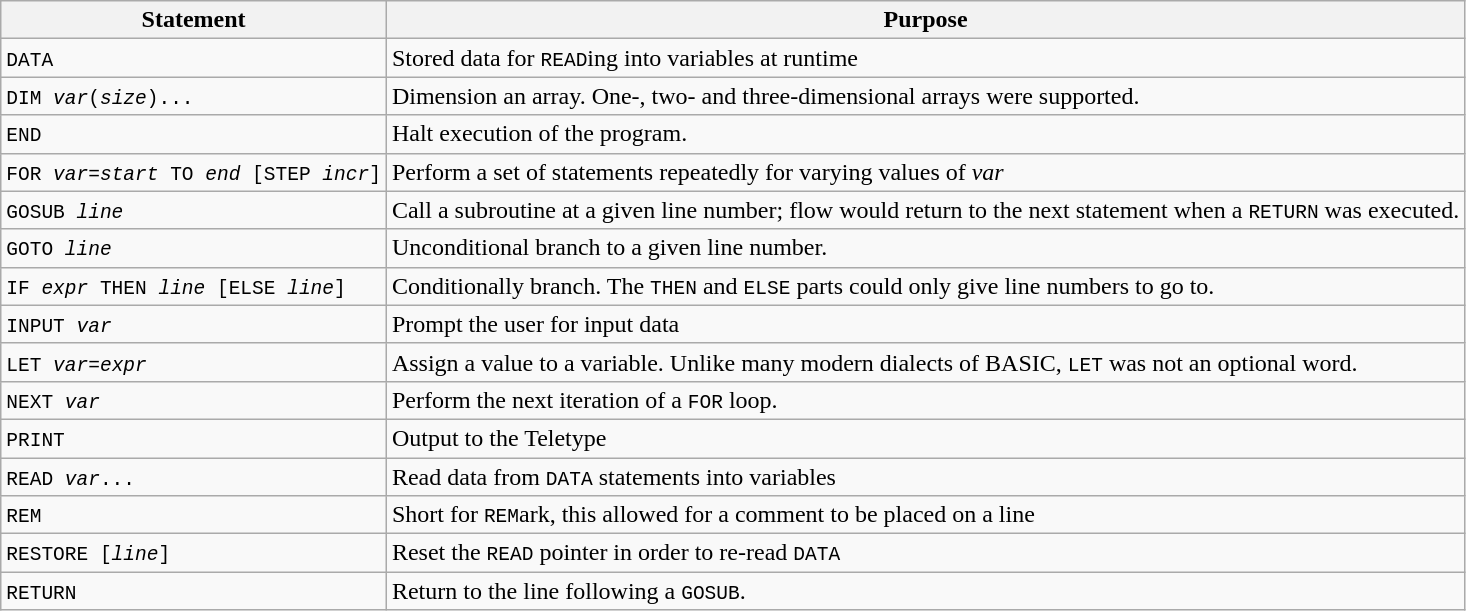<table class="wikitable">
<tr>
<th>Statement</th>
<th>Purpose</th>
</tr>
<tr>
<td><code>DATA</code></td>
<td>Stored data for <code>READ</code>ing into variables at runtime</td>
</tr>
<tr>
<td><code>DIM <em>var</em>(<em>size</em>)...</code></td>
<td>Dimension an array. One-, two- and three-dimensional arrays were supported.</td>
</tr>
<tr>
<td><code>END</code></td>
<td>Halt execution of the program.</td>
</tr>
<tr>
<td><code>FOR <em>var</em>=<em>start</em> TO <em>end</em> [STEP <em>incr</em>]</code></td>
<td>Perform a set of statements repeatedly for varying values of <em>var</em></td>
</tr>
<tr>
<td><code>GOSUB <em>line</em></code></td>
<td>Call a subroutine at a given line number; flow would return to the next statement when a <code>RETURN</code> was executed.</td>
</tr>
<tr>
<td><code>GOTO <em>line</em></code></td>
<td>Unconditional branch to a given line number.</td>
</tr>
<tr>
<td><code>IF <em>expr</em> THEN <em>line</em> [ELSE <em>line</em>]</code></td>
<td>Conditionally branch. The <code>THEN</code> and <code>ELSE</code> parts could only give line numbers to go to.</td>
</tr>
<tr>
<td><code>INPUT <em>var</em></code></td>
<td>Prompt the user for input data</td>
</tr>
<tr>
<td><code>LET <em>var</em>=<em>expr</em></code></td>
<td>Assign a value to a variable. Unlike many modern dialects of BASIC, <code>LET</code> was not an optional word.</td>
</tr>
<tr>
<td><code>NEXT <em>var</em></code></td>
<td>Perform the next iteration of a <code>FOR</code> loop.</td>
</tr>
<tr>
<td><code>PRINT</code></td>
<td>Output to the Teletype</td>
</tr>
<tr>
<td><code>READ <em>var</em>...</code></td>
<td>Read data from <code>DATA</code> statements into variables</td>
</tr>
<tr>
<td><code>REM</code></td>
<td>Short for <code>REM</code>ark, this allowed for a comment to be placed on a line</td>
</tr>
<tr>
<td><code>RESTORE [<em>line</em>]</code></td>
<td>Reset the <code>READ</code> pointer in order to re-read <code>DATA</code></td>
</tr>
<tr>
<td><code>RETURN</code></td>
<td>Return to the line following a <code>GOSUB</code>.</td>
</tr>
</table>
